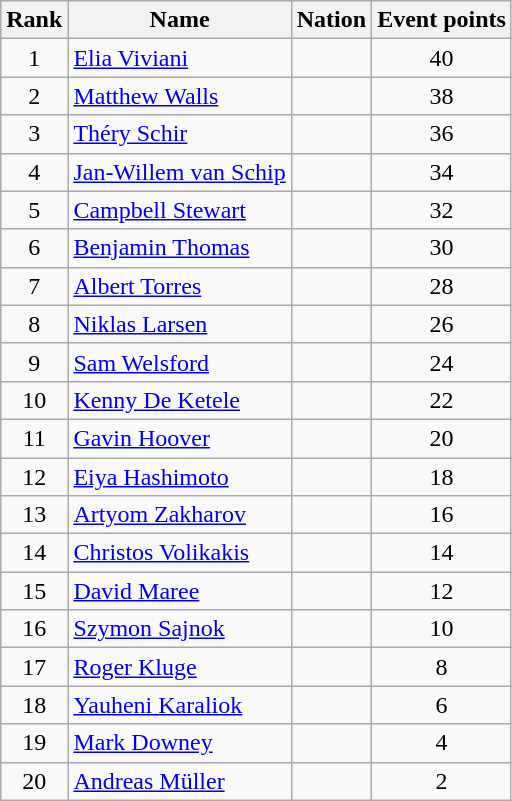<table class="wikitable sortable" style="text-align:center">
<tr>
<th>Rank</th>
<th>Name</th>
<th>Nation</th>
<th>Event points</th>
</tr>
<tr>
<td>1</td>
<td align=left><a href='#'>Elia Viviani</a></td>
<td align=left></td>
<td>40</td>
</tr>
<tr>
<td>2</td>
<td align=left><a href='#'>Matthew Walls</a></td>
<td align=left></td>
<td>38</td>
</tr>
<tr>
<td>3</td>
<td align=left><a href='#'>Théry Schir</a></td>
<td align=left></td>
<td>36</td>
</tr>
<tr>
<td>4</td>
<td align=left><a href='#'>Jan-Willem van Schip</a></td>
<td align=left></td>
<td>34</td>
</tr>
<tr>
<td>5</td>
<td align=left><a href='#'>Campbell Stewart</a></td>
<td align=left></td>
<td>32</td>
</tr>
<tr>
<td>6</td>
<td align=left><a href='#'>Benjamin Thomas</a></td>
<td align=left></td>
<td>30</td>
</tr>
<tr>
<td>7</td>
<td align=left><a href='#'>Albert Torres</a></td>
<td align=left></td>
<td>28</td>
</tr>
<tr>
<td>8</td>
<td align=left><a href='#'>Niklas Larsen</a></td>
<td align=left></td>
<td>26</td>
</tr>
<tr>
<td>9</td>
<td align=left><a href='#'>Sam Welsford</a></td>
<td align=left></td>
<td>24</td>
</tr>
<tr>
<td>10</td>
<td align=left><a href='#'>Kenny De Ketele</a></td>
<td align=left></td>
<td>22</td>
</tr>
<tr>
<td>11</td>
<td align=left><a href='#'>Gavin Hoover</a></td>
<td align=left></td>
<td>20</td>
</tr>
<tr>
<td>12</td>
<td align=left><a href='#'>Eiya Hashimoto</a></td>
<td align=left></td>
<td>18</td>
</tr>
<tr>
<td>13</td>
<td align=left><a href='#'>Artyom Zakharov</a></td>
<td align=left></td>
<td>16</td>
</tr>
<tr>
<td>14</td>
<td align=left><a href='#'>Christos Volikakis</a></td>
<td align=left></td>
<td>14</td>
</tr>
<tr>
<td>15</td>
<td align=left><a href='#'>David Maree</a></td>
<td align=left></td>
<td>12</td>
</tr>
<tr>
<td>16</td>
<td align=left><a href='#'>Szymon Sajnok</a></td>
<td align=left></td>
<td>10</td>
</tr>
<tr>
<td>17</td>
<td align=left><a href='#'>Roger Kluge</a></td>
<td align=left></td>
<td>8</td>
</tr>
<tr>
<td>18</td>
<td align=left><a href='#'>Yauheni Karaliok</a></td>
<td align=left></td>
<td>6</td>
</tr>
<tr>
<td>19</td>
<td align=left><a href='#'>Mark Downey</a></td>
<td align=left></td>
<td>4</td>
</tr>
<tr>
<td>20</td>
<td align=left><a href='#'>Andreas Müller</a></td>
<td align=left></td>
<td>2</td>
</tr>
</table>
